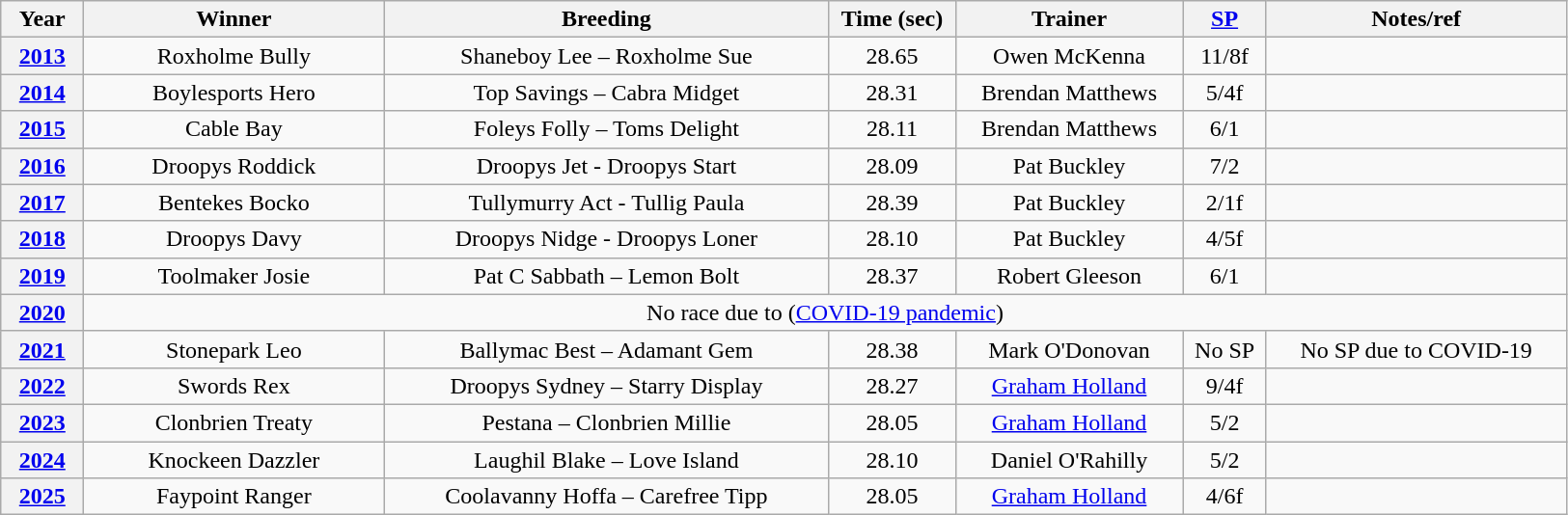<table class="wikitable" style="text-align:center">
<tr>
<th width=50>Year</th>
<th width=200>Winner</th>
<th width=300>Breeding</th>
<th width=80>Time (sec)</th>
<th width=150>Trainer</th>
<th width=50><a href='#'>SP</a></th>
<th width=200>Notes/ref</th>
</tr>
<tr>
<th><a href='#'>2013</a></th>
<td>Roxholme Bully</td>
<td>Shaneboy Lee – Roxholme Sue</td>
<td>28.65</td>
<td>Owen McKenna</td>
<td>11/8f</td>
<td></td>
</tr>
<tr>
<th><a href='#'>2014</a></th>
<td>Boylesports Hero</td>
<td>Top Savings – Cabra Midget</td>
<td>28.31</td>
<td>Brendan Matthews</td>
<td>5/4f</td>
<td></td>
</tr>
<tr>
<th><a href='#'>2015</a></th>
<td>Cable Bay</td>
<td>Foleys Folly – Toms Delight</td>
<td>28.11</td>
<td>Brendan Matthews</td>
<td>6/1</td>
<td></td>
</tr>
<tr>
<th><a href='#'>2016</a></th>
<td>Droopys Roddick</td>
<td>Droopys Jet - Droopys Start</td>
<td>28.09</td>
<td>Pat Buckley</td>
<td>7/2</td>
<td></td>
</tr>
<tr>
<th><a href='#'>2017</a></th>
<td>Bentekes Bocko</td>
<td>Tullymurry Act - Tullig Paula</td>
<td>28.39</td>
<td>Pat Buckley</td>
<td>2/1f</td>
<td></td>
</tr>
<tr>
<th><a href='#'>2018</a></th>
<td>Droopys Davy</td>
<td>Droopys Nidge - Droopys Loner</td>
<td>28.10</td>
<td>Pat Buckley</td>
<td>4/5f</td>
<td></td>
</tr>
<tr>
<th><a href='#'>2019</a></th>
<td>Toolmaker Josie</td>
<td>Pat C Sabbath – Lemon Bolt</td>
<td>28.37</td>
<td>Robert Gleeson</td>
<td>6/1</td>
<td></td>
</tr>
<tr>
<th><a href='#'>2020</a></th>
<td colspan=6>No race due to (<a href='#'>COVID-19 pandemic</a>)</td>
</tr>
<tr>
<th><a href='#'>2021</a></th>
<td>Stonepark Leo</td>
<td>Ballymac Best – Adamant Gem</td>
<td>28.38</td>
<td>Mark O'Donovan</td>
<td>No SP</td>
<td>No SP due to COVID-19</td>
</tr>
<tr>
<th><a href='#'>2022</a></th>
<td>Swords Rex</td>
<td>Droopys Sydney – Starry Display</td>
<td>28.27</td>
<td><a href='#'>Graham Holland</a></td>
<td>9/4f</td>
<td></td>
</tr>
<tr>
<th><a href='#'>2023</a></th>
<td>Clonbrien Treaty</td>
<td>Pestana – Clonbrien Millie</td>
<td>28.05</td>
<td><a href='#'>Graham Holland</a></td>
<td>5/2</td>
<td></td>
</tr>
<tr>
<th><a href='#'>2024</a></th>
<td>Knockeen Dazzler</td>
<td>Laughil Blake – Love Island</td>
<td>28.10</td>
<td>Daniel O'Rahilly</td>
<td>5/2</td>
<td></td>
</tr>
<tr>
<th><a href='#'>2025</a></th>
<td>Faypoint Ranger</td>
<td>Coolavanny Hoffa – Carefree Tipp</td>
<td>28.05</td>
<td><a href='#'>Graham Holland</a></td>
<td>4/6f</td>
<td></td>
</tr>
</table>
